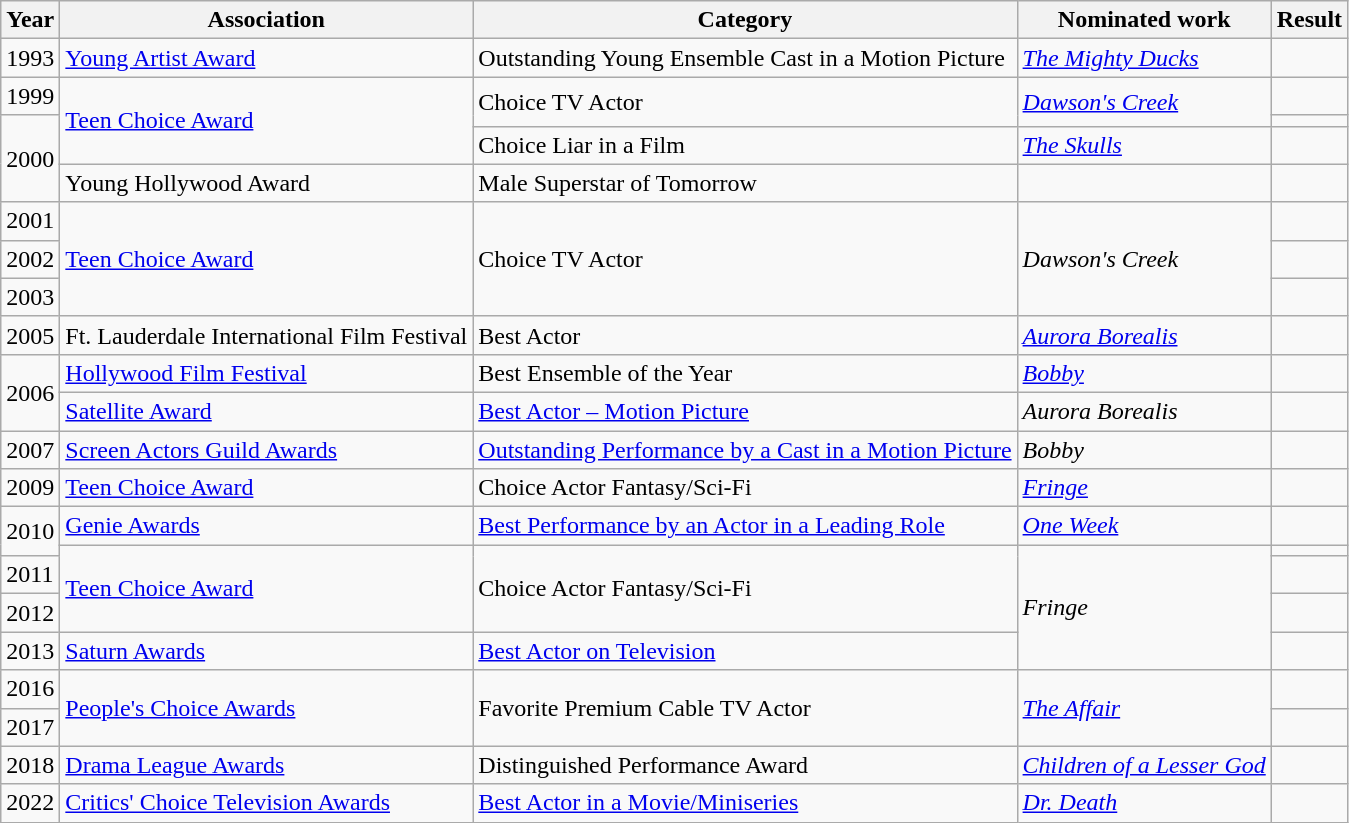<table class="wikitable sortable">
<tr>
<th>Year</th>
<th>Association</th>
<th>Category</th>
<th>Nominated work</th>
<th>Result</th>
</tr>
<tr>
<td>1993</td>
<td><a href='#'>Young Artist Award</a></td>
<td>Outstanding Young Ensemble Cast in a Motion Picture</td>
<td><em><a href='#'>The Mighty Ducks</a></em></td>
<td></td>
</tr>
<tr>
<td>1999</td>
<td rowspan="3"><a href='#'>Teen Choice Award</a></td>
<td rowspan="2">Choice TV Actor</td>
<td rowspan="2"><em><a href='#'>Dawson's Creek</a></em></td>
<td></td>
</tr>
<tr>
<td rowspan="3">2000</td>
<td></td>
</tr>
<tr>
<td>Choice Liar in a Film</td>
<td><em><a href='#'>The Skulls</a></em></td>
<td></td>
</tr>
<tr>
<td>Young Hollywood Award</td>
<td>Male Superstar of Tomorrow</td>
<td></td>
<td></td>
</tr>
<tr>
<td>2001</td>
<td rowspan="3"><a href='#'>Teen Choice Award</a></td>
<td rowspan="3">Choice TV Actor</td>
<td rowspan="3"><em>Dawson's Creek</em></td>
<td></td>
</tr>
<tr>
<td>2002</td>
<td></td>
</tr>
<tr>
<td>2003</td>
<td></td>
</tr>
<tr>
<td>2005</td>
<td>Ft. Lauderdale International Film Festival</td>
<td>Best Actor</td>
<td><em><a href='#'>Aurora Borealis</a></em></td>
<td></td>
</tr>
<tr>
<td rowspan="2">2006</td>
<td><a href='#'>Hollywood Film Festival</a></td>
<td>Best Ensemble of the Year</td>
<td><em><a href='#'>Bobby</a></em></td>
<td></td>
</tr>
<tr>
<td><a href='#'>Satellite Award</a></td>
<td><a href='#'>Best Actor – Motion Picture</a></td>
<td><em>Aurora Borealis</em></td>
<td></td>
</tr>
<tr>
<td>2007</td>
<td><a href='#'>Screen Actors Guild Awards</a></td>
<td><a href='#'>Outstanding Performance by a Cast in a Motion Picture</a></td>
<td><em>Bobby</em></td>
<td></td>
</tr>
<tr>
<td>2009</td>
<td><a href='#'>Teen Choice Award</a></td>
<td>Choice Actor Fantasy/Sci-Fi</td>
<td><em><a href='#'>Fringe</a></em></td>
<td></td>
</tr>
<tr>
<td rowspan="2">2010</td>
<td><a href='#'>Genie Awards</a></td>
<td><a href='#'>Best Performance by an Actor in a Leading Role</a></td>
<td><em><a href='#'>One Week</a></em></td>
<td></td>
</tr>
<tr>
<td rowspan="3"><a href='#'>Teen Choice Award</a></td>
<td rowspan="3">Choice Actor Fantasy/Sci-Fi</td>
<td rowspan="4"><em>Fringe</em></td>
<td></td>
</tr>
<tr>
<td>2011</td>
<td></td>
</tr>
<tr>
<td>2012</td>
<td></td>
</tr>
<tr>
<td>2013</td>
<td><a href='#'>Saturn Awards</a></td>
<td><a href='#'>Best Actor on Television</a></td>
<td></td>
</tr>
<tr>
<td>2016</td>
<td rowspan="2"><a href='#'>People's Choice Awards</a></td>
<td rowspan="2">Favorite Premium Cable TV Actor</td>
<td rowspan="2"><em><a href='#'>The Affair</a></em></td>
<td></td>
</tr>
<tr>
<td>2017</td>
<td></td>
</tr>
<tr>
<td>2018</td>
<td><a href='#'>Drama League Awards</a></td>
<td>Distinguished Performance Award</td>
<td><em><a href='#'>Children of a Lesser God</a></em></td>
<td></td>
</tr>
<tr>
<td>2022</td>
<td><a href='#'>Critics' Choice Television Awards</a></td>
<td><a href='#'>Best Actor in a Movie/Miniseries</a></td>
<td><em><a href='#'>Dr. Death</a></em></td>
<td></td>
</tr>
</table>
